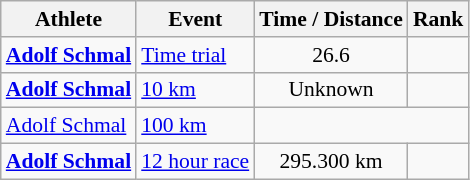<table class=wikitable style=font-size:90%;text-align:center>
<tr>
<th>Athlete</th>
<th>Event</th>
<th>Time / Distance</th>
<th>Rank</th>
</tr>
<tr>
<td align=left><strong><a href='#'>Adolf Schmal</a></strong></td>
<td align=left><a href='#'>Time trial</a></td>
<td>26.6</td>
<td></td>
</tr>
<tr>
<td align=left><strong><a href='#'>Adolf Schmal</a></strong></td>
<td align=left><a href='#'>10 km</a></td>
<td>Unknown</td>
<td></td>
</tr>
<tr>
<td align=left><a href='#'>Adolf Schmal</a></td>
<td align=left><a href='#'>100 km</a></td>
<td colspan=2></td>
</tr>
<tr>
<td align=left><strong><a href='#'>Adolf Schmal</a></strong></td>
<td align=left><a href='#'>12 hour race</a></td>
<td>295.300 km</td>
<td></td>
</tr>
</table>
